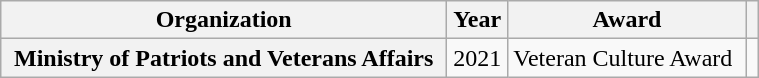<table class="wikitable plainrowheaders" style="width:40%">
<tr>
<th scope="col">Organization</th>
<th scope="col">Year</th>
<th scope="col">Award</th>
<th scope="col" class="unsortable"></th>
</tr>
<tr>
<th scope="row">Ministry of Patriots and Veterans Affairs</th>
<td style="text-align:center">2021</td>
<td>Veteran Culture Award</td>
<td style="text-align:center"></td>
</tr>
</table>
